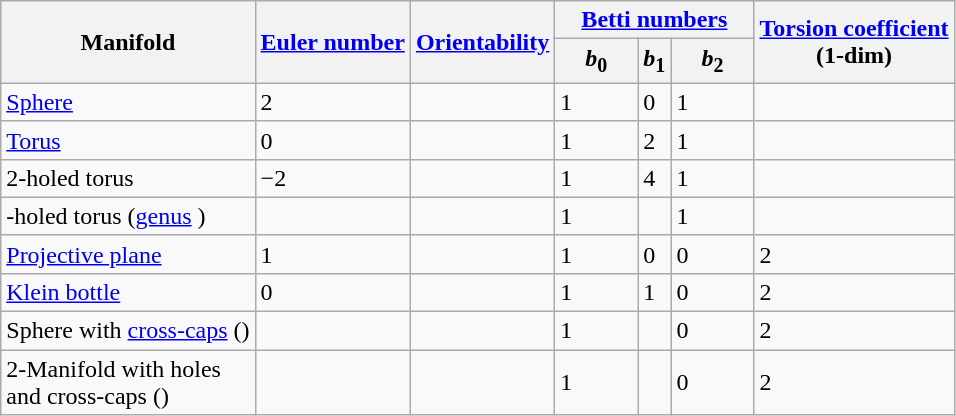<table class="wikitable sortable">
<tr>
<th rowspan=2>Manifold</th>
<th rowspan=2><a href='#'>Euler number</a></th>
<th rowspan="2"><a href='#'>Orientability</a></th>
<th colspan="3"><a href='#'>Betti numbers</a></th>
<th rowspan="2"><a href='#'>Torsion coefficient</a><br>(1-dim)</th>
</tr>
<tr>
<th style="width:3em;"><em>b</em><sub>0</sub></th>
<th><em>b</em><sub>1</sub></th>
<th style="width:3em;"><em>b</em><sub>2</sub></th>
</tr>
<tr>
<td><a href='#'>Sphere</a></td>
<td>2</td>
<td></td>
<td>1</td>
<td>0</td>
<td>1</td>
<td></td>
</tr>
<tr>
<td><a href='#'>Torus</a></td>
<td>0</td>
<td></td>
<td>1</td>
<td>2</td>
<td>1</td>
<td></td>
</tr>
<tr>
<td>2-holed torus</td>
<td>−2</td>
<td></td>
<td>1</td>
<td>4</td>
<td>1</td>
<td></td>
</tr>
<tr>
<td>-holed torus (<a href='#'>genus</a> )</td>
<td></td>
<td></td>
<td>1</td>
<td></td>
<td>1</td>
<td></td>
</tr>
<tr>
<td><a href='#'>Projective plane</a></td>
<td>1</td>
<td></td>
<td>1</td>
<td>0</td>
<td>0</td>
<td>2</td>
</tr>
<tr>
<td><a href='#'>Klein bottle</a></td>
<td>0</td>
<td></td>
<td>1</td>
<td>1</td>
<td>0</td>
<td>2</td>
</tr>
<tr>
<td>Sphere with  <a href='#'>cross-caps</a> ()</td>
<td></td>
<td></td>
<td>1</td>
<td></td>
<td>0</td>
<td>2</td>
</tr>
<tr>
<td>2-Manifold with  holes<br>and  cross-caps ()</td>
<td></td>
<td></td>
<td>1</td>
<td></td>
<td>0</td>
<td>2</td>
</tr>
</table>
